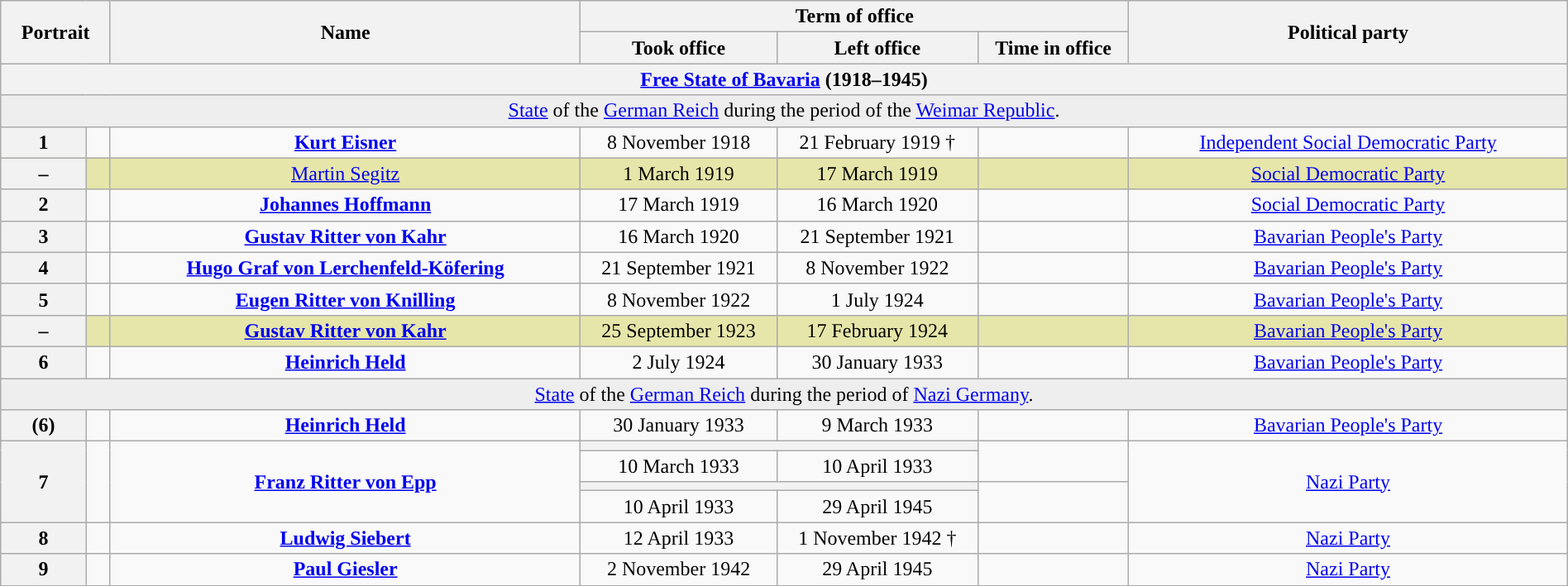<table class="wikitable" style="text-align:center; width:100%; border:1px #AAAAFF solid">
<tr>
<th width=80px rowspan=2 colspan=2>Portrait</th>
<th width=30% rowspan=2>Name<br></th>
<th width=35% colspan=3>Term of office</th>
<th width=28% rowspan=2>Political party</th>
</tr>
<tr>
<th>Took office</th>
<th>Left office</th>
<th>Time in office</th>
</tr>
<tr>
<th colspan="7"><a href='#'>Free State of Bavaria</a> (1918–1945)</th>
</tr>
<tr>
<td bgcolor=#EEEEEE colspan=7><a href='#'>State</a> of the <a href='#'>German Reich</a> during the period of the <a href='#'>Weimar Republic</a>.</td>
</tr>
<tr>
<th style="background:">1</th>
<td></td>
<td><strong><a href='#'>Kurt Eisner</a></strong><br></td>
<td>8 November 1918</td>
<td>21 February 1919 †</td>
<td></td>
<td><a href='#'>Independent Social Democratic Party</a></td>
</tr>
<tr style="background-color:#E6E6AA">
<th style="background:">–</th>
<td></td>
<td><a href='#'>Martin Segitz</a><br></td>
<td>1 March 1919</td>
<td>17 March 1919</td>
<td></td>
<td><a href='#'>Social Democratic Party</a></td>
</tr>
<tr>
<th style="background:">2</th>
<td></td>
<td><strong><a href='#'>Johannes Hoffmann</a></strong><br></td>
<td>17 March 1919</td>
<td>16 March 1920</td>
<td></td>
<td><a href='#'>Social Democratic Party</a></td>
</tr>
<tr>
<th style="background:">3</th>
<td></td>
<td><strong><a href='#'>Gustav Ritter von Kahr</a></strong><br></td>
<td>16 March 1920</td>
<td>21 September 1921</td>
<td></td>
<td><a href='#'>Bavarian People's Party</a></td>
</tr>
<tr>
<th style="background:">4</th>
<td></td>
<td><strong><a href='#'>Hugo Graf von Lerchenfeld-Köfering</a></strong><br></td>
<td>21 September 1921</td>
<td>8 November 1922</td>
<td></td>
<td><a href='#'>Bavarian People's Party</a></td>
</tr>
<tr>
<th style="background:">5</th>
<td></td>
<td><strong><a href='#'>Eugen Ritter von Knilling</a></strong><br></td>
<td>8 November 1922</td>
<td>1 July 1924</td>
<td></td>
<td><a href='#'>Bavarian People's Party</a></td>
</tr>
<tr style="background-color:#E6E6AA">
<th style="background:">–</th>
<td></td>
<td><strong><a href='#'>Gustav Ritter von Kahr</a></strong><br></td>
<td>25 September 1923</td>
<td>17 February 1924</td>
<td></td>
<td><a href='#'>Bavarian People's Party</a></td>
</tr>
<tr>
<th style="background:">6</th>
<td></td>
<td><strong><a href='#'>Heinrich Held</a></strong><br></td>
<td>2 July 1924</td>
<td>30 January 1933</td>
<td></td>
<td><a href='#'>Bavarian People's Party</a></td>
</tr>
<tr>
<td bgcolor=#EEEEEE colspan=7><a href='#'>State</a> of the <a href='#'>German Reich</a> during the period of <a href='#'>Nazi Germany</a>.</td>
</tr>
<tr>
<th style="background:">(6)</th>
<td></td>
<td><strong><a href='#'>Heinrich Held</a></strong><br></td>
<td>30 January 1933</td>
<td>9 March 1933</td>
<td></td>
<td><a href='#'>Bavarian People's Party</a></td>
</tr>
<tr>
<th rowspan="4" style="background:">7</th>
<td rowspan="4"></td>
<td rowspan="4"><strong><a href='#'>Franz Ritter von Epp</a></strong><br></td>
<th colspan="2"></th>
<td rowspan="2"></td>
<td rowspan="4"><a href='#'>Nazi Party</a></td>
</tr>
<tr>
<td>10 March 1933</td>
<td>10 April 1933</td>
</tr>
<tr>
<th colspan="2"></th>
<td rowspan="2"></td>
</tr>
<tr>
<td>10 April 1933</td>
<td>29 April 1945</td>
</tr>
<tr>
<th style="background:">8</th>
<td></td>
<td><strong><a href='#'>Ludwig Siebert</a></strong><br></td>
<td>12 April 1933</td>
<td>1 November 1942 †</td>
<td></td>
<td><a href='#'>Nazi Party</a></td>
</tr>
<tr>
<th style="background:">9</th>
<td></td>
<td><strong><a href='#'>Paul Giesler</a></strong><br></td>
<td>2 November 1942</td>
<td>29 April 1945</td>
<td></td>
<td><a href='#'>Nazi Party</a></td>
</tr>
</table>
